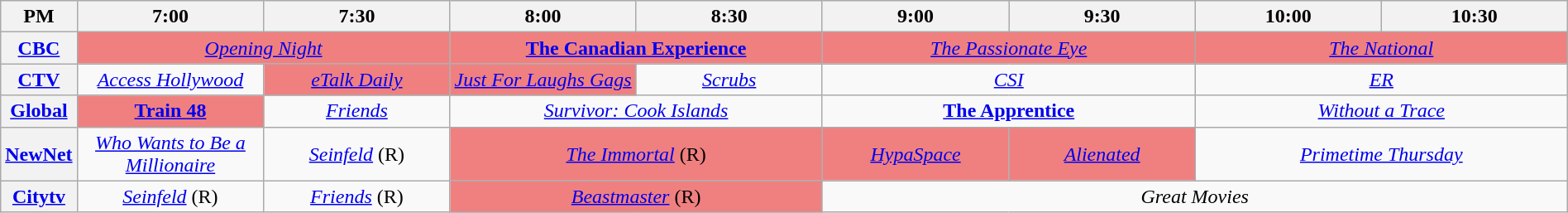<table class="wikitable" width="100%">
<tr>
<th width="4%">PM</th>
<th width="12%">7:00</th>
<th width="12%">7:30</th>
<th width="12%">8:00</th>
<th width="12%">8:30</th>
<th width="12%">9:00</th>
<th width="12%">9:30</th>
<th width="12%">10:00</th>
<th width="12%">10:30</th>
</tr>
<tr align="center">
<th><a href='#'>CBC</a></th>
<td colspan="2" align=center bgcolor="#F08080"><em><a href='#'>Opening Night</a></em></td>
<td colspan="2" align=center bgcolor="#F08080"><strong><a href='#'>The Canadian Experience</a></strong></td>
<td colspan="2" align=center bgcolor="#F08080"><em><a href='#'>The Passionate Eye</a></em></td>
<td colspan="2" align=center bgcolor="#F08080"><em><a href='#'>The National</a></em></td>
</tr>
<tr align="center">
<th><a href='#'>CTV</a></th>
<td colspan="1" align=center><em><a href='#'>Access Hollywood</a></em></td>
<td colspan="1" align=center bgcolor="#F08080"><em><a href='#'>eTalk Daily</a></em></td>
<td colspan="1" align=center bgcolor="#F08080"><em><a href='#'>Just For Laughs Gags</a></em></td>
<td colspan="1" align=center><em><a href='#'>Scrubs</a></em></td>
<td colspan="2" align=center><em><a href='#'>CSI</a></em></td>
<td colspan="2" align=center><em><a href='#'>ER</a></em></td>
</tr>
<tr align="center">
<th><a href='#'>Global</a></th>
<td colspan="1" align=center bgcolor="#F08080"><strong><a href='#'>Train 48</a></strong></td>
<td colspan="1" align=center><em><a href='#'>Friends</a></em></td>
<td colspan="2" align=center><em><a href='#'>Survivor: Cook Islands</a></em></td>
<td colspan="2" align=center><strong><a href='#'>The Apprentice</a></strong></td>
<td colspan="2" align=center><em><a href='#'>Without a Trace</a></em></td>
</tr>
<tr align="center">
<th><a href='#'>NewNet</a></th>
<td colspan="1" align=center><em><a href='#'>Who Wants to Be a Millionaire</a></em></td>
<td colspan="1" align=center><em><a href='#'>Seinfeld</a></em> (R)</td>
<td colspan="2" align=center bgcolor="#F08080"><em><a href='#'>The Immortal</a></em> (R)</td>
<td colspan="1" align=center bgcolor="#F08080"><em><a href='#'>HypaSpace</a></em></td>
<td colspan="1" align=center bgcolor="#F08080"><em><a href='#'>Alienated</a></em></td>
<td colspan="2" align=center><em><a href='#'>Primetime Thursday</a></em></td>
</tr>
<tr align="center">
<th><a href='#'>Citytv</a></th>
<td colspan="1" align=center><em><a href='#'>Seinfeld</a></em> (R)</td>
<td colspan="1" align=center><em><a href='#'>Friends</a></em> (R)</td>
<td colspan="2" align=center bgcolor="#F08080"><em><a href='#'>Beastmaster</a></em> (R)</td>
<td colspan="4" align=center><em>Great Movies</em></td>
</tr>
</table>
